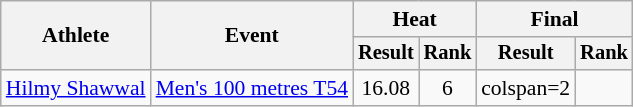<table class="wikitable" style="text-align: center; font-size:90%">
<tr>
<th rowspan="2">Athlete</th>
<th rowspan="2">Event</th>
<th colspan="2">Heat</th>
<th colspan="2">Final</th>
</tr>
<tr style="font-size:95%">
<th>Result</th>
<th>Rank</th>
<th>Result</th>
<th>Rank</th>
</tr>
<tr>
<td align=left><a href='#'>Hilmy Shawwal</a></td>
<td align=left><a href='#'>Men's 100 metres T54</a></td>
<td>16.08</td>
<td>6</td>
<td>colspan=2 </td>
</tr>
</table>
